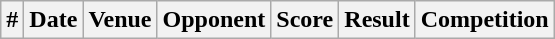<table class="wikitable">
<tr>
<th>#</th>
<th>Date</th>
<th>Venue</th>
<th>Opponent</th>
<th>Score</th>
<th>Result</th>
<th>Competition<br>

























</th>
</tr>
</table>
